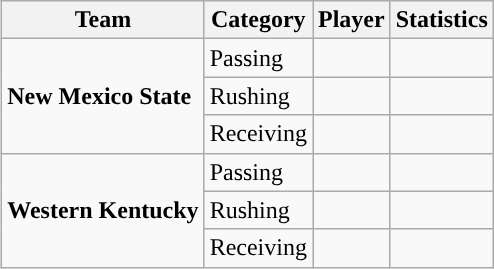<table class="wikitable" style="float: right;">
<tr>
<th>Team</th>
<th>Category</th>
<th>Player</th>
<th>Statistics</th>
</tr>
<tr>
<td rowspan=3><strong>New Mexico State</strong></td>
<td>Passing</td>
<td></td>
<td></td>
</tr>
<tr>
<td>Rushing</td>
<td></td>
<td></td>
</tr>
<tr>
<td>Receiving</td>
<td></td>
<td></td>
</tr>
<tr>
<td rowspan=3><strong>Western Kentucky</strong></td>
<td>Passing</td>
<td></td>
<td></td>
</tr>
<tr>
<td>Rushing</td>
<td></td>
<td></td>
</tr>
<tr>
<td>Receiving</td>
<td></td>
<td></td>
</tr>
</table>
